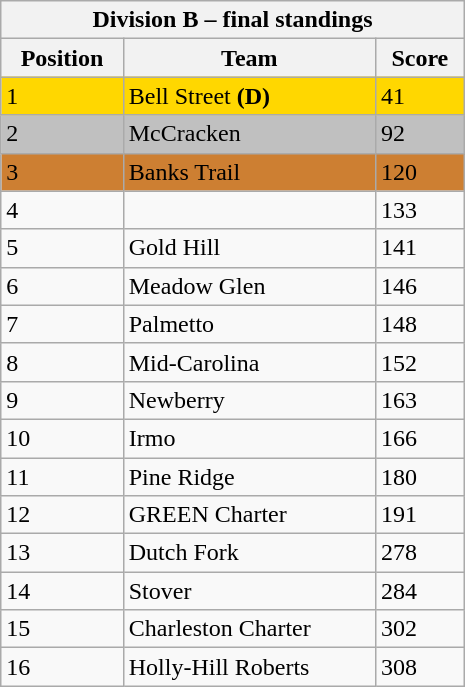<table class="wikitable collapsible collapsed" style="float:right; width:310px">
<tr>
<th colspan=5>Division B – final standings</th>
</tr>
<tr>
<th>Position</th>
<th>Team</th>
<th>Score</th>
</tr>
<tr style="background:#ffd700; color:black">
<td>1</td>
<td>Bell Street <strong>(D)</strong></td>
<td>41</td>
</tr>
<tr style="background:#c0c0c0; color:black">
<td>2</td>
<td>McCracken</td>
<td>92</td>
</tr>
<tr style="background:#cd7f32; color:black">
<td>3</td>
<td>Banks Trail</td>
<td>120</td>
</tr>
<tr>
<td>4</td>
<td></td>
<td>133</td>
</tr>
<tr>
<td>5</td>
<td>Gold Hill</td>
<td>141</td>
</tr>
<tr>
<td>6</td>
<td>Meadow Glen</td>
<td>146</td>
</tr>
<tr>
<td>7</td>
<td>Palmetto</td>
<td>148</td>
</tr>
<tr>
<td>8</td>
<td>Mid-Carolina</td>
<td>152</td>
</tr>
<tr>
<td>9</td>
<td>Newberry</td>
<td>163</td>
</tr>
<tr>
<td>10</td>
<td>Irmo</td>
<td>166</td>
</tr>
<tr>
<td>11</td>
<td>Pine Ridge</td>
<td>180</td>
</tr>
<tr>
<td>12</td>
<td>GREEN Charter</td>
<td>191</td>
</tr>
<tr>
<td>13</td>
<td>Dutch Fork</td>
<td>278</td>
</tr>
<tr>
<td>14</td>
<td>Stover</td>
<td>284</td>
</tr>
<tr>
<td>15</td>
<td>Charleston Charter</td>
<td>302</td>
</tr>
<tr>
<td>16</td>
<td>Holly-Hill Roberts</td>
<td>308</td>
</tr>
</table>
